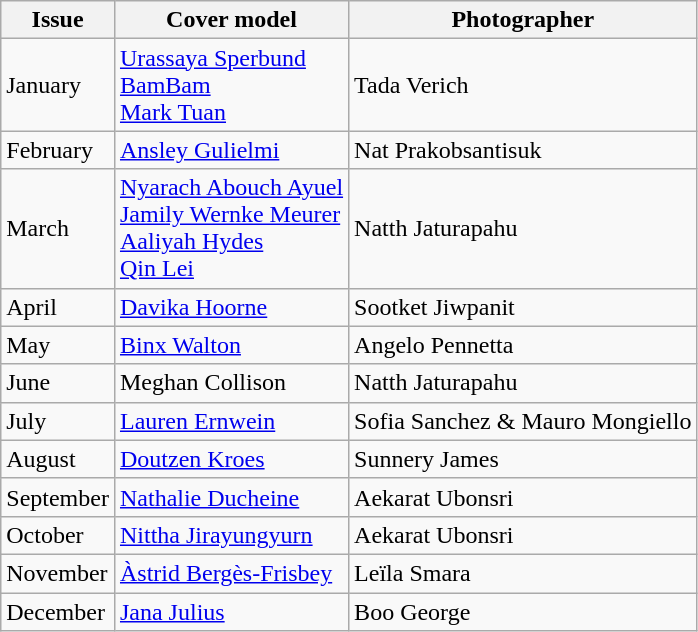<table class="sortable wikitable">
<tr>
<th>Issue</th>
<th>Cover model</th>
<th>Photographer</th>
</tr>
<tr>
<td>January</td>
<td><a href='#'>Urassaya Sperbund</a><br><a href='#'>BamBam</a><br><a href='#'>Mark Tuan</a></td>
<td>Tada Verich</td>
</tr>
<tr>
<td>February</td>
<td><a href='#'>Ansley Gulielmi</a></td>
<td>Nat Prakobsantisuk</td>
</tr>
<tr>
<td>March</td>
<td><a href='#'>Nyarach Abouch Ayuel</a><br><a href='#'>Jamily Wernke Meurer </a><br><a href='#'>Aaliyah Hydes</a><br><a href='#'>Qin Lei</a></td>
<td>Natth Jaturapahu</td>
</tr>
<tr>
<td>April</td>
<td><a href='#'>Davika Hoorne</a></td>
<td>Sootket Jiwpanit</td>
</tr>
<tr>
<td>May</td>
<td><a href='#'>Binx Walton</a></td>
<td>Angelo Pennetta</td>
</tr>
<tr>
<td>June</td>
<td>Meghan Collison</td>
<td>Natth Jaturapahu</td>
</tr>
<tr>
<td>July</td>
<td><a href='#'>Lauren Ernwein</a></td>
<td>Sofia Sanchez & Mauro Mongiello</td>
</tr>
<tr>
<td>August</td>
<td><a href='#'>Doutzen Kroes</a></td>
<td>Sunnery James</td>
</tr>
<tr>
<td>September</td>
<td><a href='#'>Nathalie Ducheine</a></td>
<td>Aekarat Ubonsri</td>
</tr>
<tr>
<td>October</td>
<td><a href='#'>Nittha Jirayungyurn</a></td>
<td>Aekarat Ubonsri</td>
</tr>
<tr>
<td>November</td>
<td><a href='#'>Àstrid Bergès-Frisbey</a></td>
<td>Leïla Smara</td>
</tr>
<tr>
<td>December</td>
<td><a href='#'>Jana Julius</a></td>
<td>Boo George</td>
</tr>
</table>
